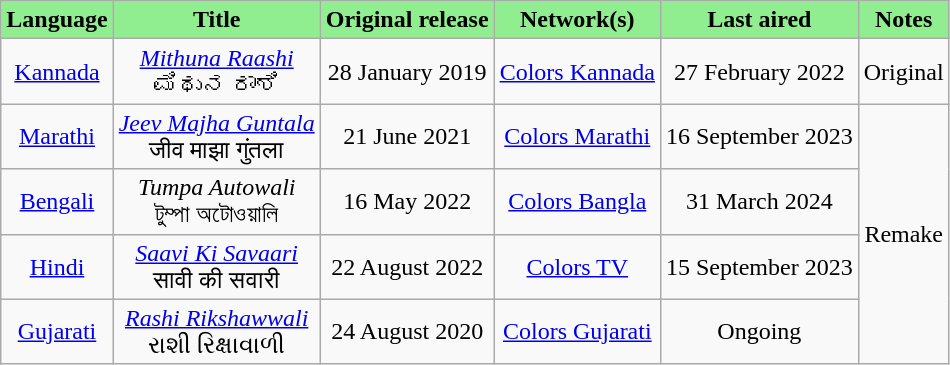<table class="wikitable" style="text-align:center;">
<tr>
<th style="background:LightGreen;">Language</th>
<th style="background:LightGreen;">Title</th>
<th style="background:LightGreen;">Original release</th>
<th style="background:LightGreen;">Network(s)</th>
<th style="background:LightGreen;">Last aired</th>
<th style="background:LightGreen;">Notes</th>
</tr>
<tr>
<td><a href='#'>Kannada</a></td>
<td><em><a href='#'>Mithuna Raashi</a></em> <br> ಮಿಥುನ ರಾಶಿ</td>
<td>28 January 2019</td>
<td><a href='#'>Colors Kannada</a></td>
<td>27 February 2022</td>
<td>Original</td>
</tr>
<tr>
<td><a href='#'>Marathi</a></td>
<td><em><a href='#'>Jeev Majha Guntala</a></em> <br> जीव माझा गुंतला</td>
<td>21 June 2021</td>
<td><a href='#'>Colors Marathi</a></td>
<td>16 September 2023</td>
<td rowspan="4">Remake</td>
</tr>
<tr>
<td><a href='#'>Bengali</a></td>
<td><em>Tumpa Autowali</em> <br> টুম্পা অটোওয়ালি</td>
<td>16 May 2022</td>
<td><a href='#'>Colors Bangla</a></td>
<td>31 March 2024</td>
</tr>
<tr>
<td><a href='#'>Hindi</a></td>
<td><em><a href='#'>Saavi Ki Savaari</a></em> <br> सावी की सवारी</td>
<td>22 August 2022</td>
<td><a href='#'>Colors TV</a></td>
<td>15 September 2023</td>
</tr>
<tr>
<td><a href='#'>Gujarati</a></td>
<td><em><a href='#'>Rashi Rikshawwali</a></em> <br> રાશી રિક્ષાવાળી</td>
<td>24 August 2020</td>
<td><a href='#'>Colors Gujarati</a></td>
<td>Ongoing</td>
</tr>
</table>
